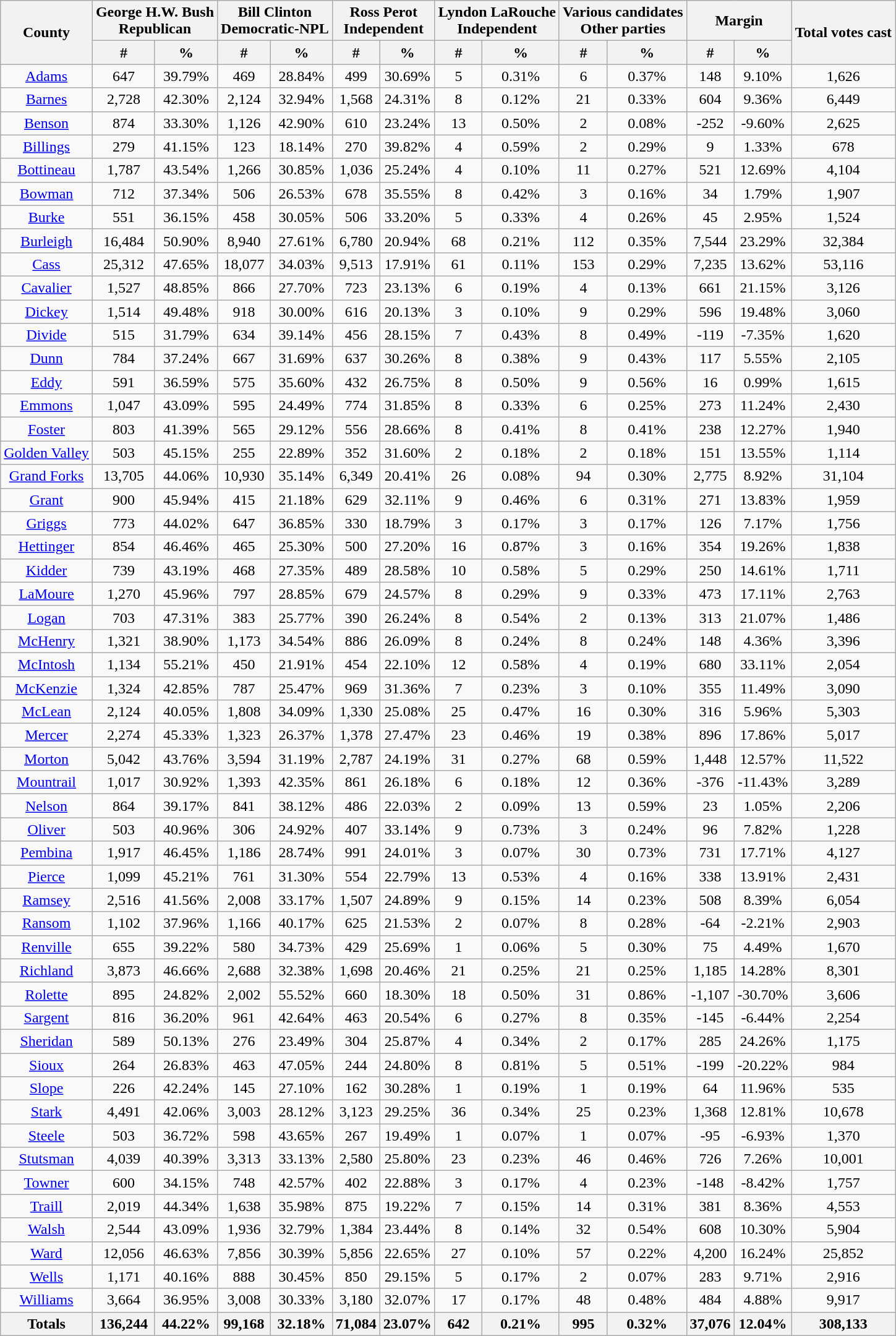<table class="wikitable sortable">
<tr>
<th rowspan="2">County</th>
<th colspan="2">George H.W. Bush<br>Republican</th>
<th colspan="2">Bill Clinton<br>Democratic-NPL</th>
<th colspan="2">Ross Perot <br>Independent</th>
<th colspan="2">Lyndon LaRouche<br>Independent</th>
<th colspan="2">Various candidates<br>Other parties</th>
<th colspan="2">Margin</th>
<th rowspan="2">Total votes cast</th>
</tr>
<tr style="text-align:center;">
<th data-sort-type="number">#</th>
<th data-sort-type="number">%</th>
<th data-sort-type="number">#</th>
<th data-sort-type="number">%</th>
<th data-sort-type="number">#</th>
<th data-sort-type="number">%</th>
<th data-sort-type="number">#</th>
<th data-sort-type="number">%</th>
<th data-sort-type="number">#</th>
<th data-sort-type="number">%</th>
<th data-sort-type="number">#</th>
<th data-sort-type="number">%</th>
</tr>
<tr style="text-align:center;">
<td><a href='#'>Adams</a></td>
<td>647</td>
<td>39.79%</td>
<td>469</td>
<td>28.84%</td>
<td>499</td>
<td>30.69%</td>
<td>5</td>
<td>0.31%</td>
<td>6</td>
<td>0.37%</td>
<td>148</td>
<td>9.10%</td>
<td>1,626</td>
</tr>
<tr style="text-align:center;">
<td><a href='#'>Barnes</a></td>
<td>2,728</td>
<td>42.30%</td>
<td>2,124</td>
<td>32.94%</td>
<td>1,568</td>
<td>24.31%</td>
<td>8</td>
<td>0.12%</td>
<td>21</td>
<td>0.33%</td>
<td>604</td>
<td>9.36%</td>
<td>6,449</td>
</tr>
<tr style="text-align:center;">
<td><a href='#'>Benson</a></td>
<td>874</td>
<td>33.30%</td>
<td>1,126</td>
<td>42.90%</td>
<td>610</td>
<td>23.24%</td>
<td>13</td>
<td>0.50%</td>
<td>2</td>
<td>0.08%</td>
<td>-252</td>
<td>-9.60%</td>
<td>2,625</td>
</tr>
<tr style="text-align:center;">
<td><a href='#'>Billings</a></td>
<td>279</td>
<td>41.15%</td>
<td>123</td>
<td>18.14%</td>
<td>270</td>
<td>39.82%</td>
<td>4</td>
<td>0.59%</td>
<td>2</td>
<td>0.29%</td>
<td>9</td>
<td>1.33%</td>
<td>678</td>
</tr>
<tr style="text-align:center;">
<td><a href='#'>Bottineau</a></td>
<td>1,787</td>
<td>43.54%</td>
<td>1,266</td>
<td>30.85%</td>
<td>1,036</td>
<td>25.24%</td>
<td>4</td>
<td>0.10%</td>
<td>11</td>
<td>0.27%</td>
<td>521</td>
<td>12.69%</td>
<td>4,104</td>
</tr>
<tr style="text-align:center;">
<td><a href='#'>Bowman</a></td>
<td>712</td>
<td>37.34%</td>
<td>506</td>
<td>26.53%</td>
<td>678</td>
<td>35.55%</td>
<td>8</td>
<td>0.42%</td>
<td>3</td>
<td>0.16%</td>
<td>34</td>
<td>1.79%</td>
<td>1,907</td>
</tr>
<tr style="text-align:center;">
<td><a href='#'>Burke</a></td>
<td>551</td>
<td>36.15%</td>
<td>458</td>
<td>30.05%</td>
<td>506</td>
<td>33.20%</td>
<td>5</td>
<td>0.33%</td>
<td>4</td>
<td>0.26%</td>
<td>45</td>
<td>2.95%</td>
<td>1,524</td>
</tr>
<tr style="text-align:center;">
<td><a href='#'>Burleigh</a></td>
<td>16,484</td>
<td>50.90%</td>
<td>8,940</td>
<td>27.61%</td>
<td>6,780</td>
<td>20.94%</td>
<td>68</td>
<td>0.21%</td>
<td>112</td>
<td>0.35%</td>
<td>7,544</td>
<td>23.29%</td>
<td>32,384</td>
</tr>
<tr style="text-align:center;">
<td><a href='#'>Cass</a></td>
<td>25,312</td>
<td>47.65%</td>
<td>18,077</td>
<td>34.03%</td>
<td>9,513</td>
<td>17.91%</td>
<td>61</td>
<td>0.11%</td>
<td>153</td>
<td>0.29%</td>
<td>7,235</td>
<td>13.62%</td>
<td>53,116</td>
</tr>
<tr style="text-align:center;">
<td><a href='#'>Cavalier</a></td>
<td>1,527</td>
<td>48.85%</td>
<td>866</td>
<td>27.70%</td>
<td>723</td>
<td>23.13%</td>
<td>6</td>
<td>0.19%</td>
<td>4</td>
<td>0.13%</td>
<td>661</td>
<td>21.15%</td>
<td>3,126</td>
</tr>
<tr style="text-align:center;">
<td><a href='#'>Dickey</a></td>
<td>1,514</td>
<td>49.48%</td>
<td>918</td>
<td>30.00%</td>
<td>616</td>
<td>20.13%</td>
<td>3</td>
<td>0.10%</td>
<td>9</td>
<td>0.29%</td>
<td>596</td>
<td>19.48%</td>
<td>3,060</td>
</tr>
<tr style="text-align:center;">
<td><a href='#'>Divide</a></td>
<td>515</td>
<td>31.79%</td>
<td>634</td>
<td>39.14%</td>
<td>456</td>
<td>28.15%</td>
<td>7</td>
<td>0.43%</td>
<td>8</td>
<td>0.49%</td>
<td>-119</td>
<td>-7.35%</td>
<td>1,620</td>
</tr>
<tr style="text-align:center;">
<td><a href='#'>Dunn</a></td>
<td>784</td>
<td>37.24%</td>
<td>667</td>
<td>31.69%</td>
<td>637</td>
<td>30.26%</td>
<td>8</td>
<td>0.38%</td>
<td>9</td>
<td>0.43%</td>
<td>117</td>
<td>5.55%</td>
<td>2,105</td>
</tr>
<tr style="text-align:center;">
<td><a href='#'>Eddy</a></td>
<td>591</td>
<td>36.59%</td>
<td>575</td>
<td>35.60%</td>
<td>432</td>
<td>26.75%</td>
<td>8</td>
<td>0.50%</td>
<td>9</td>
<td>0.56%</td>
<td>16</td>
<td>0.99%</td>
<td>1,615</td>
</tr>
<tr style="text-align:center;">
<td><a href='#'>Emmons</a></td>
<td>1,047</td>
<td>43.09%</td>
<td>595</td>
<td>24.49%</td>
<td>774</td>
<td>31.85%</td>
<td>8</td>
<td>0.33%</td>
<td>6</td>
<td>0.25%</td>
<td>273</td>
<td>11.24%</td>
<td>2,430</td>
</tr>
<tr style="text-align:center;">
<td><a href='#'>Foster</a></td>
<td>803</td>
<td>41.39%</td>
<td>565</td>
<td>29.12%</td>
<td>556</td>
<td>28.66%</td>
<td>8</td>
<td>0.41%</td>
<td>8</td>
<td>0.41%</td>
<td>238</td>
<td>12.27%</td>
<td>1,940</td>
</tr>
<tr style="text-align:center;">
<td><a href='#'>Golden Valley</a></td>
<td>503</td>
<td>45.15%</td>
<td>255</td>
<td>22.89%</td>
<td>352</td>
<td>31.60%</td>
<td>2</td>
<td>0.18%</td>
<td>2</td>
<td>0.18%</td>
<td>151</td>
<td>13.55%</td>
<td>1,114</td>
</tr>
<tr style="text-align:center;">
<td><a href='#'>Grand Forks</a></td>
<td>13,705</td>
<td>44.06%</td>
<td>10,930</td>
<td>35.14%</td>
<td>6,349</td>
<td>20.41%</td>
<td>26</td>
<td>0.08%</td>
<td>94</td>
<td>0.30%</td>
<td>2,775</td>
<td>8.92%</td>
<td>31,104</td>
</tr>
<tr style="text-align:center;">
<td><a href='#'>Grant</a></td>
<td>900</td>
<td>45.94%</td>
<td>415</td>
<td>21.18%</td>
<td>629</td>
<td>32.11%</td>
<td>9</td>
<td>0.46%</td>
<td>6</td>
<td>0.31%</td>
<td>271</td>
<td>13.83%</td>
<td>1,959</td>
</tr>
<tr style="text-align:center;">
<td><a href='#'>Griggs</a></td>
<td>773</td>
<td>44.02%</td>
<td>647</td>
<td>36.85%</td>
<td>330</td>
<td>18.79%</td>
<td>3</td>
<td>0.17%</td>
<td>3</td>
<td>0.17%</td>
<td>126</td>
<td>7.17%</td>
<td>1,756</td>
</tr>
<tr style="text-align:center;">
<td><a href='#'>Hettinger</a></td>
<td>854</td>
<td>46.46%</td>
<td>465</td>
<td>25.30%</td>
<td>500</td>
<td>27.20%</td>
<td>16</td>
<td>0.87%</td>
<td>3</td>
<td>0.16%</td>
<td>354</td>
<td>19.26%</td>
<td>1,838</td>
</tr>
<tr style="text-align:center;">
<td><a href='#'>Kidder</a></td>
<td>739</td>
<td>43.19%</td>
<td>468</td>
<td>27.35%</td>
<td>489</td>
<td>28.58%</td>
<td>10</td>
<td>0.58%</td>
<td>5</td>
<td>0.29%</td>
<td>250</td>
<td>14.61%</td>
<td>1,711</td>
</tr>
<tr style="text-align:center;">
<td><a href='#'>LaMoure</a></td>
<td>1,270</td>
<td>45.96%</td>
<td>797</td>
<td>28.85%</td>
<td>679</td>
<td>24.57%</td>
<td>8</td>
<td>0.29%</td>
<td>9</td>
<td>0.33%</td>
<td>473</td>
<td>17.11%</td>
<td>2,763</td>
</tr>
<tr style="text-align:center;">
<td><a href='#'>Logan</a></td>
<td>703</td>
<td>47.31%</td>
<td>383</td>
<td>25.77%</td>
<td>390</td>
<td>26.24%</td>
<td>8</td>
<td>0.54%</td>
<td>2</td>
<td>0.13%</td>
<td>313</td>
<td>21.07%</td>
<td>1,486</td>
</tr>
<tr style="text-align:center;">
<td><a href='#'>McHenry</a></td>
<td>1,321</td>
<td>38.90%</td>
<td>1,173</td>
<td>34.54%</td>
<td>886</td>
<td>26.09%</td>
<td>8</td>
<td>0.24%</td>
<td>8</td>
<td>0.24%</td>
<td>148</td>
<td>4.36%</td>
<td>3,396</td>
</tr>
<tr style="text-align:center;">
<td><a href='#'>McIntosh</a></td>
<td>1,134</td>
<td>55.21%</td>
<td>450</td>
<td>21.91%</td>
<td>454</td>
<td>22.10%</td>
<td>12</td>
<td>0.58%</td>
<td>4</td>
<td>0.19%</td>
<td>680</td>
<td>33.11%</td>
<td>2,054</td>
</tr>
<tr style="text-align:center;">
<td><a href='#'>McKenzie</a></td>
<td>1,324</td>
<td>42.85%</td>
<td>787</td>
<td>25.47%</td>
<td>969</td>
<td>31.36%</td>
<td>7</td>
<td>0.23%</td>
<td>3</td>
<td>0.10%</td>
<td>355</td>
<td>11.49%</td>
<td>3,090</td>
</tr>
<tr style="text-align:center;">
<td><a href='#'>McLean</a></td>
<td>2,124</td>
<td>40.05%</td>
<td>1,808</td>
<td>34.09%</td>
<td>1,330</td>
<td>25.08%</td>
<td>25</td>
<td>0.47%</td>
<td>16</td>
<td>0.30%</td>
<td>316</td>
<td>5.96%</td>
<td>5,303</td>
</tr>
<tr style="text-align:center;">
<td><a href='#'>Mercer</a></td>
<td>2,274</td>
<td>45.33%</td>
<td>1,323</td>
<td>26.37%</td>
<td>1,378</td>
<td>27.47%</td>
<td>23</td>
<td>0.46%</td>
<td>19</td>
<td>0.38%</td>
<td>896</td>
<td>17.86%</td>
<td>5,017</td>
</tr>
<tr style="text-align:center;">
<td><a href='#'>Morton</a></td>
<td>5,042</td>
<td>43.76%</td>
<td>3,594</td>
<td>31.19%</td>
<td>2,787</td>
<td>24.19%</td>
<td>31</td>
<td>0.27%</td>
<td>68</td>
<td>0.59%</td>
<td>1,448</td>
<td>12.57%</td>
<td>11,522</td>
</tr>
<tr style="text-align:center;">
<td><a href='#'>Mountrail</a></td>
<td>1,017</td>
<td>30.92%</td>
<td>1,393</td>
<td>42.35%</td>
<td>861</td>
<td>26.18%</td>
<td>6</td>
<td>0.18%</td>
<td>12</td>
<td>0.36%</td>
<td>-376</td>
<td>-11.43%</td>
<td>3,289</td>
</tr>
<tr style="text-align:center;">
<td><a href='#'>Nelson</a></td>
<td>864</td>
<td>39.17%</td>
<td>841</td>
<td>38.12%</td>
<td>486</td>
<td>22.03%</td>
<td>2</td>
<td>0.09%</td>
<td>13</td>
<td>0.59%</td>
<td>23</td>
<td>1.05%</td>
<td>2,206</td>
</tr>
<tr style="text-align:center;">
<td><a href='#'>Oliver</a></td>
<td>503</td>
<td>40.96%</td>
<td>306</td>
<td>24.92%</td>
<td>407</td>
<td>33.14%</td>
<td>9</td>
<td>0.73%</td>
<td>3</td>
<td>0.24%</td>
<td>96</td>
<td>7.82%</td>
<td>1,228</td>
</tr>
<tr style="text-align:center;">
<td><a href='#'>Pembina</a></td>
<td>1,917</td>
<td>46.45%</td>
<td>1,186</td>
<td>28.74%</td>
<td>991</td>
<td>24.01%</td>
<td>3</td>
<td>0.07%</td>
<td>30</td>
<td>0.73%</td>
<td>731</td>
<td>17.71%</td>
<td>4,127</td>
</tr>
<tr style="text-align:center;">
<td><a href='#'>Pierce</a></td>
<td>1,099</td>
<td>45.21%</td>
<td>761</td>
<td>31.30%</td>
<td>554</td>
<td>22.79%</td>
<td>13</td>
<td>0.53%</td>
<td>4</td>
<td>0.16%</td>
<td>338</td>
<td>13.91%</td>
<td>2,431</td>
</tr>
<tr style="text-align:center;">
<td><a href='#'>Ramsey</a></td>
<td>2,516</td>
<td>41.56%</td>
<td>2,008</td>
<td>33.17%</td>
<td>1,507</td>
<td>24.89%</td>
<td>9</td>
<td>0.15%</td>
<td>14</td>
<td>0.23%</td>
<td>508</td>
<td>8.39%</td>
<td>6,054</td>
</tr>
<tr style="text-align:center;">
<td><a href='#'>Ransom</a></td>
<td>1,102</td>
<td>37.96%</td>
<td>1,166</td>
<td>40.17%</td>
<td>625</td>
<td>21.53%</td>
<td>2</td>
<td>0.07%</td>
<td>8</td>
<td>0.28%</td>
<td>-64</td>
<td>-2.21%</td>
<td>2,903</td>
</tr>
<tr style="text-align:center;">
<td><a href='#'>Renville</a></td>
<td>655</td>
<td>39.22%</td>
<td>580</td>
<td>34.73%</td>
<td>429</td>
<td>25.69%</td>
<td>1</td>
<td>0.06%</td>
<td>5</td>
<td>0.30%</td>
<td>75</td>
<td>4.49%</td>
<td>1,670</td>
</tr>
<tr style="text-align:center;">
<td><a href='#'>Richland</a></td>
<td>3,873</td>
<td>46.66%</td>
<td>2,688</td>
<td>32.38%</td>
<td>1,698</td>
<td>20.46%</td>
<td>21</td>
<td>0.25%</td>
<td>21</td>
<td>0.25%</td>
<td>1,185</td>
<td>14.28%</td>
<td>8,301</td>
</tr>
<tr style="text-align:center;">
<td><a href='#'>Rolette</a></td>
<td>895</td>
<td>24.82%</td>
<td>2,002</td>
<td>55.52%</td>
<td>660</td>
<td>18.30%</td>
<td>18</td>
<td>0.50%</td>
<td>31</td>
<td>0.86%</td>
<td>-1,107</td>
<td>-30.70%</td>
<td>3,606</td>
</tr>
<tr style="text-align:center;">
<td><a href='#'>Sargent</a></td>
<td>816</td>
<td>36.20%</td>
<td>961</td>
<td>42.64%</td>
<td>463</td>
<td>20.54%</td>
<td>6</td>
<td>0.27%</td>
<td>8</td>
<td>0.35%</td>
<td>-145</td>
<td>-6.44%</td>
<td>2,254</td>
</tr>
<tr style="text-align:center;">
<td><a href='#'>Sheridan</a></td>
<td>589</td>
<td>50.13%</td>
<td>276</td>
<td>23.49%</td>
<td>304</td>
<td>25.87%</td>
<td>4</td>
<td>0.34%</td>
<td>2</td>
<td>0.17%</td>
<td>285</td>
<td>24.26%</td>
<td>1,175</td>
</tr>
<tr style="text-align:center;">
<td><a href='#'>Sioux</a></td>
<td>264</td>
<td>26.83%</td>
<td>463</td>
<td>47.05%</td>
<td>244</td>
<td>24.80%</td>
<td>8</td>
<td>0.81%</td>
<td>5</td>
<td>0.51%</td>
<td>-199</td>
<td>-20.22%</td>
<td>984</td>
</tr>
<tr style="text-align:center;">
<td><a href='#'>Slope</a></td>
<td>226</td>
<td>42.24%</td>
<td>145</td>
<td>27.10%</td>
<td>162</td>
<td>30.28%</td>
<td>1</td>
<td>0.19%</td>
<td>1</td>
<td>0.19%</td>
<td>64</td>
<td>11.96%</td>
<td>535</td>
</tr>
<tr style="text-align:center;">
<td><a href='#'>Stark</a></td>
<td>4,491</td>
<td>42.06%</td>
<td>3,003</td>
<td>28.12%</td>
<td>3,123</td>
<td>29.25%</td>
<td>36</td>
<td>0.34%</td>
<td>25</td>
<td>0.23%</td>
<td>1,368</td>
<td>12.81%</td>
<td>10,678</td>
</tr>
<tr style="text-align:center;">
<td><a href='#'>Steele</a></td>
<td>503</td>
<td>36.72%</td>
<td>598</td>
<td>43.65%</td>
<td>267</td>
<td>19.49%</td>
<td>1</td>
<td>0.07%</td>
<td>1</td>
<td>0.07%</td>
<td>-95</td>
<td>-6.93%</td>
<td>1,370</td>
</tr>
<tr style="text-align:center;">
<td><a href='#'>Stutsman</a></td>
<td>4,039</td>
<td>40.39%</td>
<td>3,313</td>
<td>33.13%</td>
<td>2,580</td>
<td>25.80%</td>
<td>23</td>
<td>0.23%</td>
<td>46</td>
<td>0.46%</td>
<td>726</td>
<td>7.26%</td>
<td>10,001</td>
</tr>
<tr style="text-align:center;">
<td><a href='#'>Towner</a></td>
<td>600</td>
<td>34.15%</td>
<td>748</td>
<td>42.57%</td>
<td>402</td>
<td>22.88%</td>
<td>3</td>
<td>0.17%</td>
<td>4</td>
<td>0.23%</td>
<td>-148</td>
<td>-8.42%</td>
<td>1,757</td>
</tr>
<tr style="text-align:center;">
<td><a href='#'>Traill</a></td>
<td>2,019</td>
<td>44.34%</td>
<td>1,638</td>
<td>35.98%</td>
<td>875</td>
<td>19.22%</td>
<td>7</td>
<td>0.15%</td>
<td>14</td>
<td>0.31%</td>
<td>381</td>
<td>8.36%</td>
<td>4,553</td>
</tr>
<tr style="text-align:center;">
<td><a href='#'>Walsh</a></td>
<td>2,544</td>
<td>43.09%</td>
<td>1,936</td>
<td>32.79%</td>
<td>1,384</td>
<td>23.44%</td>
<td>8</td>
<td>0.14%</td>
<td>32</td>
<td>0.54%</td>
<td>608</td>
<td>10.30%</td>
<td>5,904</td>
</tr>
<tr style="text-align:center;">
<td><a href='#'>Ward</a></td>
<td>12,056</td>
<td>46.63%</td>
<td>7,856</td>
<td>30.39%</td>
<td>5,856</td>
<td>22.65%</td>
<td>27</td>
<td>0.10%</td>
<td>57</td>
<td>0.22%</td>
<td>4,200</td>
<td>16.24%</td>
<td>25,852</td>
</tr>
<tr style="text-align:center;">
<td><a href='#'>Wells</a></td>
<td>1,171</td>
<td>40.16%</td>
<td>888</td>
<td>30.45%</td>
<td>850</td>
<td>29.15%</td>
<td>5</td>
<td>0.17%</td>
<td>2</td>
<td>0.07%</td>
<td>283</td>
<td>9.71%</td>
<td>2,916</td>
</tr>
<tr style="text-align:center;">
<td><a href='#'>Williams</a></td>
<td>3,664</td>
<td>36.95%</td>
<td>3,008</td>
<td>30.33%</td>
<td>3,180</td>
<td>32.07%</td>
<td>17</td>
<td>0.17%</td>
<td>48</td>
<td>0.48%</td>
<td>484</td>
<td>4.88%</td>
<td>9,917</td>
</tr>
<tr>
<th>Totals</th>
<th>136,244</th>
<th>44.22%</th>
<th>99,168</th>
<th>32.18%</th>
<th>71,084</th>
<th>23.07%</th>
<th>642</th>
<th>0.21%</th>
<th>995</th>
<th>0.32%</th>
<th>37,076</th>
<th>12.04%</th>
<th>308,133</th>
</tr>
</table>
